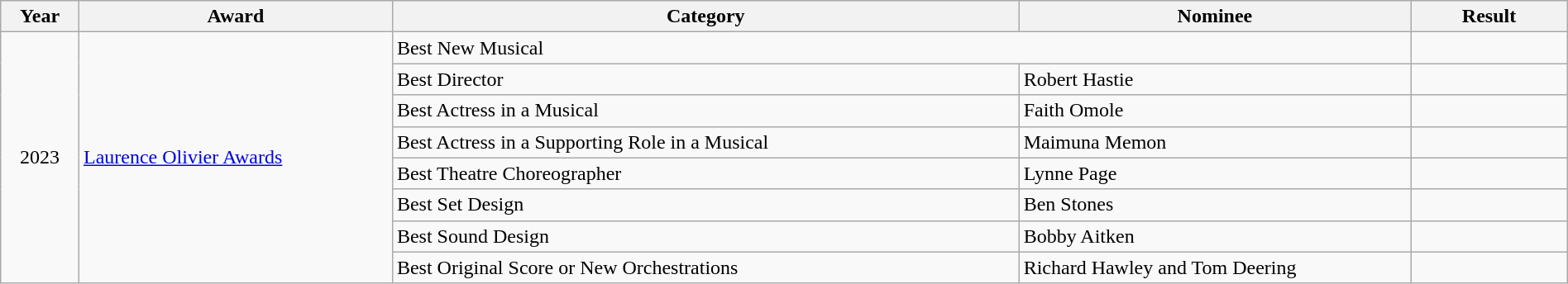<table class="wikitable" style="width:100%;">
<tr>
<th style="width:5%;">Year</th>
<th style="width:20%;">Award</th>
<th style="width:40%;">Category</th>
<th style="width:25%;">Nominee</th>
<th style="width:10%;">Result</th>
</tr>
<tr>
<td rowspan="8" style="text-align:center;">2023</td>
<td rowspan="8"><a href='#'>Laurence Olivier Awards</a></td>
<td colspan="2">Best New Musical</td>
<td></td>
</tr>
<tr>
<td>Best Director</td>
<td>Robert Hastie</td>
<td></td>
</tr>
<tr>
<td>Best Actress in a Musical</td>
<td>Faith Omole</td>
<td></td>
</tr>
<tr>
<td>Best Actress in a Supporting Role in a Musical</td>
<td>Maimuna Memon</td>
<td></td>
</tr>
<tr>
<td>Best Theatre Choreographer</td>
<td>Lynne Page</td>
<td></td>
</tr>
<tr>
<td>Best Set Design</td>
<td>Ben Stones</td>
<td></td>
</tr>
<tr>
<td>Best Sound Design</td>
<td>Bobby Aitken</td>
<td></td>
</tr>
<tr>
<td>Best Original Score or New Orchestrations</td>
<td>Richard Hawley and Tom Deering</td>
<td></td>
</tr>
</table>
